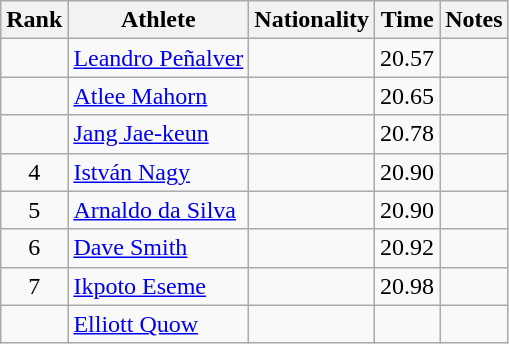<table class="wikitable sortable" style="text-align:center">
<tr>
<th>Rank</th>
<th>Athlete</th>
<th>Nationality</th>
<th>Time</th>
<th>Notes</th>
</tr>
<tr>
<td></td>
<td align=left><a href='#'>Leandro Peñalver</a></td>
<td align=left></td>
<td>20.57</td>
<td></td>
</tr>
<tr>
<td></td>
<td align=left><a href='#'>Atlee Mahorn</a></td>
<td align=left></td>
<td>20.65</td>
<td></td>
</tr>
<tr>
<td></td>
<td align=left><a href='#'>Jang Jae-keun</a></td>
<td align=left></td>
<td>20.78</td>
<td></td>
</tr>
<tr>
<td>4</td>
<td align=left><a href='#'>István Nagy</a></td>
<td align=left></td>
<td>20.90</td>
<td></td>
</tr>
<tr>
<td>5</td>
<td align=left><a href='#'>Arnaldo da Silva</a></td>
<td align=left></td>
<td>20.90</td>
<td></td>
</tr>
<tr>
<td>6</td>
<td align=left><a href='#'>Dave Smith</a></td>
<td align=left></td>
<td>20.92</td>
<td></td>
</tr>
<tr>
<td>7</td>
<td align=left><a href='#'>Ikpoto Eseme</a></td>
<td align=left></td>
<td>20.98</td>
<td></td>
</tr>
<tr>
<td></td>
<td align=left><a href='#'>Elliott Quow</a></td>
<td align=left></td>
<td></td>
<td></td>
</tr>
</table>
